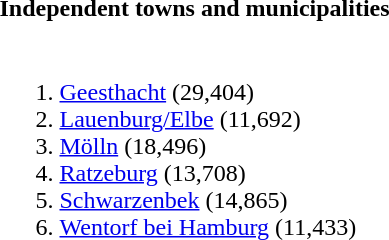<table>
<tr>
<th>Independent towns and municipalities</th>
</tr>
<tr>
<td valign=top><br><ol><li><a href='#'>Geesthacht</a> (29,404)</li><li><a href='#'>Lauenburg/Elbe</a> (11,692)</li><li><a href='#'>Mölln</a> (18,496)</li><li><a href='#'>Ratzeburg</a> (13,708)</li><li><a href='#'>Schwarzenbek</a> (14,865)</li><li><a href='#'>Wentorf bei Hamburg</a> (11,433)</li></ol></td>
</tr>
</table>
